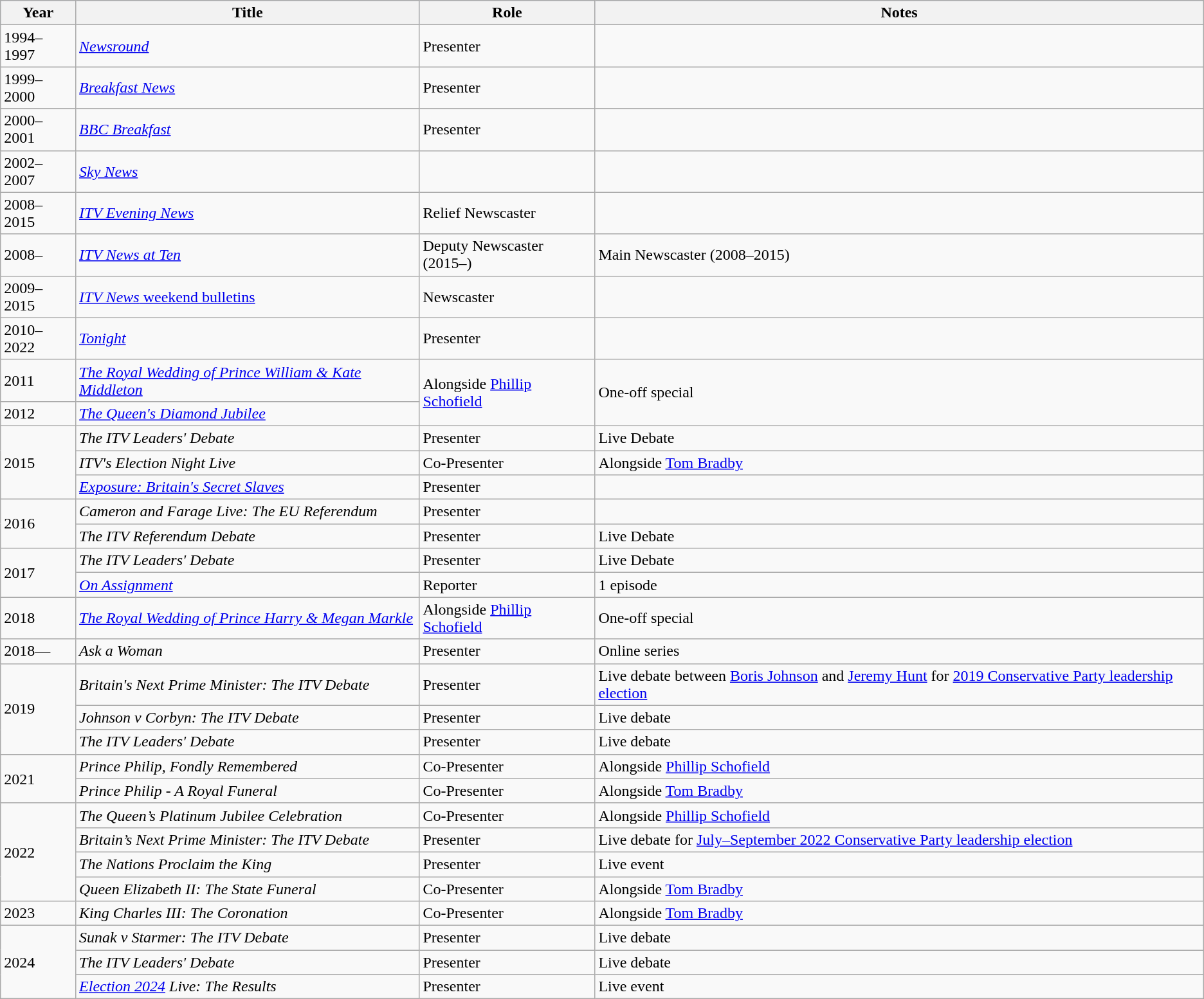<table class="wikitable">
<tr style="background:#b0c4de; text-align:center;">
<th>Year</th>
<th>Title</th>
<th>Role</th>
<th>Notes</th>
</tr>
<tr>
<td>1994–1997</td>
<td><em><a href='#'>Newsround</a></em></td>
<td>Presenter</td>
<td></td>
</tr>
<tr>
<td>1999–2000</td>
<td><em><a href='#'>Breakfast News</a></em></td>
<td>Presenter</td>
<td></td>
</tr>
<tr>
<td>2000–2001</td>
<td><em><a href='#'>BBC Breakfast</a></em></td>
<td>Presenter</td>
<td></td>
</tr>
<tr>
<td>2002–2007</td>
<td><em><a href='#'>Sky News</a></em></td>
<td></td>
<td></td>
</tr>
<tr>
<td>2008–2015</td>
<td><em><a href='#'>ITV Evening News</a></em></td>
<td>Relief Newscaster</td>
<td></td>
</tr>
<tr>
<td>2008–</td>
<td><em><a href='#'>ITV News at Ten</a></em></td>
<td>Deputy Newscaster (2015–)</td>
<td>Main Newscaster (2008–2015)</td>
</tr>
<tr>
<td>2009–2015</td>
<td><a href='#'><em>ITV News</em> weekend bulletins</a></td>
<td>Newscaster</td>
<td></td>
</tr>
<tr>
<td>2010–2022</td>
<td><em><a href='#'>Tonight</a></em></td>
<td>Presenter</td>
<td></td>
</tr>
<tr>
<td>2011</td>
<td><em><a href='#'>The Royal Wedding of Prince William & Kate Middleton</a></em></td>
<td rowspan=2>Alongside <a href='#'>Phillip Schofield</a></td>
<td rowspan=2>One-off special</td>
</tr>
<tr>
<td>2012</td>
<td><em><a href='#'>The Queen's Diamond Jubilee</a></em></td>
</tr>
<tr>
<td rowspan="3">2015</td>
<td><em>The ITV Leaders' Debate</em> </td>
<td>Presenter</td>
<td>Live Debate</td>
</tr>
<tr>
<td><em>ITV's Election Night Live</em> </td>
<td>Co-Presenter</td>
<td>Alongside <a href='#'>Tom Bradby</a></td>
</tr>
<tr>
<td><em><a href='#'>Exposure: Britain's Secret Slaves</a></em></td>
<td>Presenter</td>
<td></td>
</tr>
<tr>
<td rowspan=2>2016</td>
<td><em>Cameron and Farage Live: The EU Referendum</em></td>
<td>Presenter</td>
<td></td>
</tr>
<tr>
<td><em>The ITV Referendum Debate</em> </td>
<td>Presenter</td>
<td>Live Debate</td>
</tr>
<tr>
<td rowspan="2">2017</td>
<td><em>The ITV Leaders' Debate</em> </td>
<td>Presenter</td>
<td>Live Debate</td>
</tr>
<tr>
<td><em><a href='#'>On Assignment</a></em></td>
<td>Reporter</td>
<td>1 episode</td>
</tr>
<tr>
<td>2018</td>
<td><em> <a href='#'>The Royal Wedding of Prince Harry & Megan Markle</a></em></td>
<td>Alongside <a href='#'>Phillip Schofield</a></td>
<td>One-off special</td>
</tr>
<tr>
<td>2018—</td>
<td><em>Ask a Woman</em> </td>
<td>Presenter</td>
<td>Online series</td>
</tr>
<tr>
<td rowspan="3">2019</td>
<td><em>Britain's Next Prime Minister: The ITV Debate</em> </td>
<td>Presenter</td>
<td>Live debate between <a href='#'>Boris Johnson</a> and <a href='#'>Jeremy Hunt</a> for <a href='#'>2019 Conservative Party leadership election</a></td>
</tr>
<tr>
<td><em>Johnson v Corbyn: The ITV Debate</em> </td>
<td>Presenter</td>
<td>Live debate</td>
</tr>
<tr>
<td><em>The ITV Leaders' Debate</em> </td>
<td>Presenter</td>
<td>Live debate</td>
</tr>
<tr>
<td rowspan=2>2021</td>
<td><em>Prince Philip, Fondly Remembered</em></td>
<td>Co-Presenter</td>
<td>Alongside <a href='#'>Phillip Schofield</a></td>
</tr>
<tr>
<td><em>Prince Philip - A Royal Funeral</em> </td>
<td>Co-Presenter</td>
<td>Alongside <a href='#'>Tom Bradby</a></td>
</tr>
<tr>
<td rowspan=4>2022</td>
<td><em>The Queen’s Platinum Jubilee Celebration</em> </td>
<td>Co-Presenter</td>
<td>Alongside <a href='#'>Phillip Schofield</a></td>
</tr>
<tr>
<td><em>Britain’s Next Prime Minister: The ITV Debate</em> </td>
<td>Presenter</td>
<td>Live debate for <a href='#'>July–September 2022 Conservative Party leadership election</a></td>
</tr>
<tr>
<td><em>The Nations Proclaim the King</em> </td>
<td>Presenter</td>
<td>Live event</td>
</tr>
<tr>
<td><em>Queen Elizabeth II: The State Funeral</em> </td>
<td>Co-Presenter</td>
<td>Alongside <a href='#'>Tom Bradby</a></td>
</tr>
<tr>
<td>2023</td>
<td><em>King Charles III: The Coronation</em> </td>
<td>Co-Presenter</td>
<td>Alongside <a href='#'>Tom Bradby</a></td>
</tr>
<tr>
<td rowspan="3">2024</td>
<td><em>Sunak v Starmer: The ITV Debate </em></td>
<td>Presenter</td>
<td>Live debate</td>
</tr>
<tr>
<td><em>The ITV Leaders' Debate</em> </td>
<td>Presenter</td>
<td>Live debate</td>
</tr>
<tr>
<td><em><a href='#'>Election 2024</a> Live: The Results</em> </td>
<td>Presenter</td>
<td>Live event</td>
</tr>
</table>
